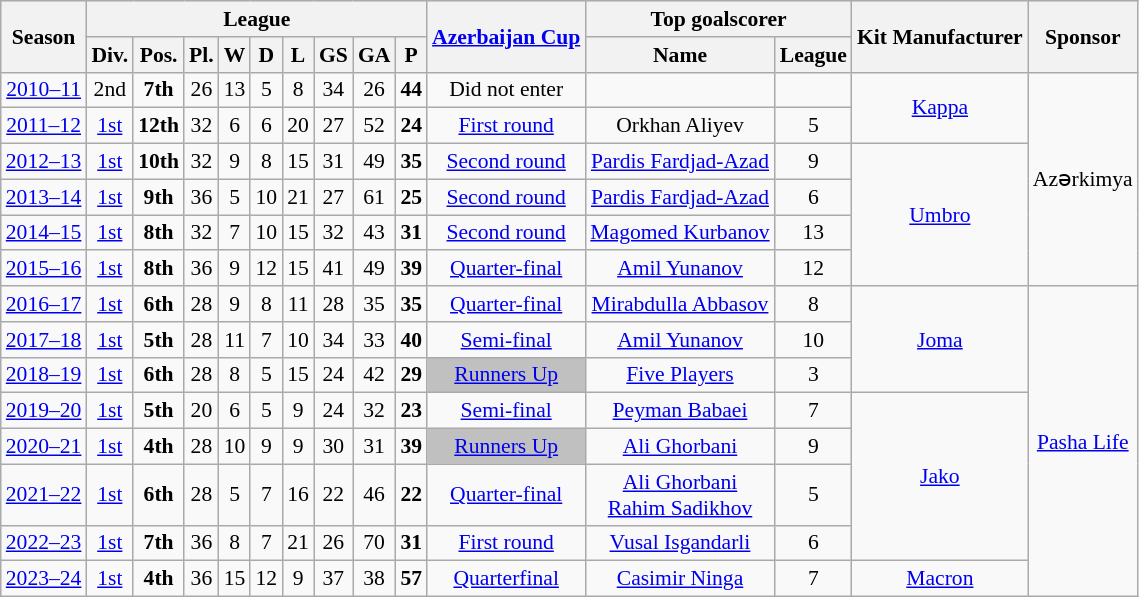<table class="wikitable mw-collapsible mw-collapsed" align=center cellspacing="0" cellpadding="3" style="border:1px solid #AAAAAA;font-size:90%">
<tr style="background:#efefef;">
<th rowspan="2">Season</th>
<th colspan="9">League</th>
<th rowspan="2"><a href='#'>Azerbaijan Cup</a></th>
<th colspan="2">Top goalscorer</th>
<th rowspan="2">Kit Manufacturer</th>
<th rowspan="2">Sponsor</th>
</tr>
<tr>
<th>Div.</th>
<th>Pos.</th>
<th>Pl.</th>
<th>W</th>
<th>D</th>
<th>L</th>
<th>GS</th>
<th>GA</th>
<th>P</th>
<th>Name</th>
<th>League</th>
</tr>
<tr>
<td align=center><a href='#'>2010–11</a></td>
<td align=center>2nd</td>
<td align=center><strong>7th</strong></td>
<td align=center>26</td>
<td align=center>13</td>
<td align=center>5</td>
<td align=center>8</td>
<td align=center>34</td>
<td align=center>26</td>
<td align=center><strong>44</strong></td>
<td align=center>Did not enter</td>
<td align=center></td>
<td align=center></td>
<td rowspan="2" align=center><a href='#'>Kappa</a></td>
<td rowspan="6" align=center>Azərkimya</td>
</tr>
<tr>
<td align=center><a href='#'>2011–12</a></td>
<td align=center><a href='#'>1st</a></td>
<td align=center><strong>12th</strong></td>
<td align=center>32</td>
<td align=center>6</td>
<td align=center>6</td>
<td align=center>20</td>
<td align=center>27</td>
<td align=center>52</td>
<td align=center><strong>24</strong></td>
<td align=center><a href='#'>First round</a></td>
<td align=center> Orkhan Aliyev</td>
<td align=center>5</td>
</tr>
<tr>
<td align=center><a href='#'>2012–13</a></td>
<td align=center><a href='#'>1st</a></td>
<td align=center><strong>10th</strong></td>
<td align=center>32</td>
<td align=center>9</td>
<td align=center>8</td>
<td align=center>15</td>
<td align=center>31</td>
<td align=center>49</td>
<td align=center><strong>35</strong></td>
<td align=center><a href='#'>Second round</a></td>
<td align=center> <a href='#'>Pardis Fardjad-Azad</a></td>
<td align=center>9</td>
<td rowspan="4" align=center><a href='#'>Umbro</a></td>
</tr>
<tr>
<td align=center><a href='#'>2013–14</a></td>
<td align=center><a href='#'>1st</a></td>
<td align=center><strong>9th</strong></td>
<td align=center>36</td>
<td align=center>5</td>
<td align=center>10</td>
<td align=center>21</td>
<td align=center>27</td>
<td align=center>61</td>
<td align=center><strong>25</strong></td>
<td align=center><a href='#'>Second round</a></td>
<td align=center> <a href='#'>Pardis Fardjad-Azad</a></td>
<td align=center>6</td>
</tr>
<tr>
<td align=center><a href='#'>2014–15</a></td>
<td align=center><a href='#'>1st</a></td>
<td align=center><strong>8th</strong></td>
<td align=center>32</td>
<td align=center>7</td>
<td align=center>10</td>
<td align=center>15</td>
<td align=center>32</td>
<td align=center>43</td>
<td align=center><strong>31</strong></td>
<td align=center><a href='#'>Second round</a></td>
<td align=center> <a href='#'>Magomed Kurbanov</a></td>
<td align=center>13</td>
</tr>
<tr>
<td align=center><a href='#'>2015–16</a></td>
<td align=center><a href='#'>1st</a></td>
<td align=center><strong>8th</strong></td>
<td align=center>36</td>
<td align=center>9</td>
<td align=center>12</td>
<td align=center>15</td>
<td align=center>41</td>
<td align=center>49</td>
<td align=center><strong>39</strong></td>
<td align=center><a href='#'>Quarter-final</a></td>
<td align=center> <a href='#'>Amil Yunanov</a></td>
<td align=center>12</td>
</tr>
<tr>
<td align=center><a href='#'>2016–17</a></td>
<td align=center><a href='#'>1st</a></td>
<td align=center><strong>6th</strong></td>
<td align=center>28</td>
<td align=center>9</td>
<td align=center>8</td>
<td align=center>11</td>
<td align=center>28</td>
<td align=center>35</td>
<td align=center><strong>35</strong></td>
<td align=center><a href='#'>Quarter-final</a></td>
<td align=center> <a href='#'>Mirabdulla Abbasov</a></td>
<td align=center>8</td>
<td rowspan="3" align=center><a href='#'>Joma</a></td>
<td rowspan="8" align=center><a href='#'>Pasha Life</a></td>
</tr>
<tr>
<td align=center><a href='#'>2017–18</a></td>
<td align=center><a href='#'>1st</a></td>
<td align=center><strong>5th</strong></td>
<td align=center>28</td>
<td align=center>11</td>
<td align=center>7</td>
<td align=center>10</td>
<td align=center>34</td>
<td align=center>33</td>
<td align=center><strong>40</strong></td>
<td align=center><a href='#'>Semi-final</a></td>
<td align=center> <a href='#'>Amil Yunanov</a></td>
<td align=center>10</td>
</tr>
<tr>
<td align=center><a href='#'>2018–19</a></td>
<td align=center><a href='#'>1st</a></td>
<td align=center><strong>6th</strong></td>
<td align=center>28</td>
<td align=center>8</td>
<td align=center>5</td>
<td align=center>15</td>
<td align=center>24</td>
<td align=center>42</td>
<td align=center><strong>29</strong></td>
<td align=center bgcolor=silver><a href='#'>Runners Up</a></td>
<td align=center><a href='#'>Five Players</a></td>
<td align=center>3</td>
</tr>
<tr>
<td align=center><a href='#'>2019–20</a></td>
<td align=center><a href='#'>1st</a></td>
<td align=center><strong>5th</strong></td>
<td align=center>20</td>
<td align=center>6</td>
<td align=center>5</td>
<td align=center>9</td>
<td align=center>24</td>
<td align=center>32</td>
<td align=center><strong>23</strong></td>
<td align=center><a href='#'>Semi-final</a></td>
<td align=center> <a href='#'>Peyman Babaei</a></td>
<td align=center>7</td>
<td rowspan="4" align=center><a href='#'>Jako</a></td>
</tr>
<tr>
<td align=center><a href='#'>2020–21</a></td>
<td align=center><a href='#'>1st</a></td>
<td align=center><strong>4th</strong></td>
<td align=center>28</td>
<td align=center>10</td>
<td align=center>9</td>
<td align=center>9</td>
<td align=center>30</td>
<td align=center>31</td>
<td align=center><strong>39</strong></td>
<td align=center bgcolor=silver><a href='#'>Runners Up</a></td>
<td align=center> <a href='#'>Ali Ghorbani</a></td>
<td align=center>9</td>
</tr>
<tr>
<td align=center><a href='#'>2021–22</a></td>
<td align=center><a href='#'>1st</a></td>
<td align=center><strong>6th</strong></td>
<td align=center>28</td>
<td align=center>5</td>
<td align=center>7</td>
<td align=center>16</td>
<td align=center>22</td>
<td align=center>46</td>
<td align=center><strong>22</strong></td>
<td align=center><a href='#'>Quarter-final</a></td>
<td align=center> <a href='#'>Ali Ghorbani</a> <br>  <a href='#'>Rahim Sadikhov</a></td>
<td align=center>5</td>
</tr>
<tr>
<td align=center><a href='#'>2022–23</a></td>
<td align=center><a href='#'>1st</a></td>
<td align=center><strong>7th</strong></td>
<td align=center>36</td>
<td align=center>8</td>
<td align=center>7</td>
<td align=center>21</td>
<td align=center>26</td>
<td align=center>70</td>
<td align=center><strong>31</strong></td>
<td align=center><a href='#'>First round</a></td>
<td align=center> <a href='#'>Vusal Isgandarli</a></td>
<td align=center>6</td>
</tr>
<tr>
<td align=center><a href='#'>2023–24</a></td>
<td align=center><a href='#'>1st</a></td>
<td align=center><strong>4th</strong></td>
<td align=center>36</td>
<td align=center>15</td>
<td align=center>12</td>
<td align=center>9</td>
<td align=center>37</td>
<td align=center>38</td>
<td align=center><strong>57</strong></td>
<td align=center><a href='#'>Quarterfinal</a></td>
<td align=center> <a href='#'>Casimir Ninga</a></td>
<td align=center>7</td>
<td align=center><a href='#'>Macron</a></td>
</tr>
</table>
